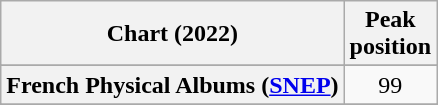<table class="wikitable sortable plainrowheaders" style="text-align:center">
<tr>
<th scope="col">Chart (2022)</th>
<th scope="col">Peak<br>position</th>
</tr>
<tr>
</tr>
<tr>
</tr>
<tr>
</tr>
<tr>
</tr>
<tr>
<th scope="row">French Physical Albums (<a href='#'>SNEP</a>)</th>
<td>99</td>
</tr>
<tr>
</tr>
<tr>
</tr>
<tr>
</tr>
<tr>
</tr>
<tr>
</tr>
<tr>
</tr>
<tr>
</tr>
<tr>
</tr>
<tr>
</tr>
<tr>
</tr>
</table>
